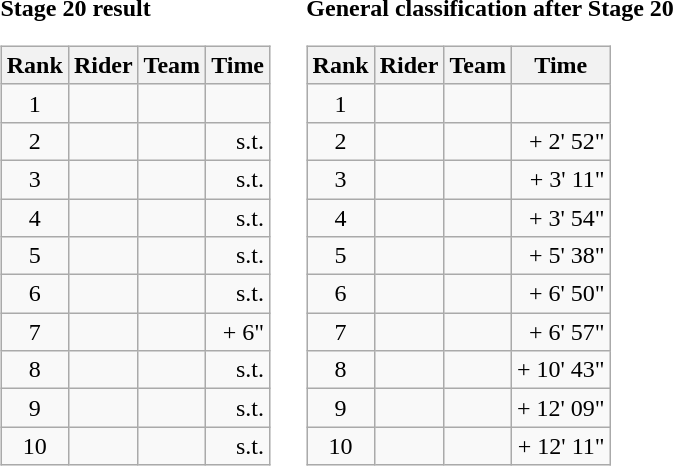<table>
<tr>
<td><strong>Stage 20 result</strong><br><table class="wikitable">
<tr>
<th scope="col">Rank</th>
<th scope="col">Rider</th>
<th scope="col">Team</th>
<th scope="col">Time</th>
</tr>
<tr>
<td style="text-align:center;">1</td>
<td></td>
<td></td>
<td style="text-align:right;"></td>
</tr>
<tr>
<td style="text-align:center;">2</td>
<td></td>
<td></td>
<td style="text-align:right;">s.t.</td>
</tr>
<tr>
<td style="text-align:center;">3</td>
<td></td>
<td></td>
<td style="text-align:right;">s.t.</td>
</tr>
<tr>
<td style="text-align:center;">4</td>
<td></td>
<td></td>
<td style="text-align:right;">s.t.</td>
</tr>
<tr>
<td style="text-align:center;">5</td>
<td></td>
<td></td>
<td style="text-align:right;">s.t.</td>
</tr>
<tr>
<td style="text-align:center;">6</td>
<td></td>
<td></td>
<td style="text-align:right;">s.t.</td>
</tr>
<tr>
<td style="text-align:center;">7</td>
<td></td>
<td></td>
<td style="text-align:right;">+ 6"</td>
</tr>
<tr>
<td style="text-align:center;">8</td>
<td></td>
<td></td>
<td style="text-align:right;">s.t.</td>
</tr>
<tr>
<td style="text-align:center;">9</td>
<td></td>
<td></td>
<td style="text-align:right;">s.t.</td>
</tr>
<tr>
<td style="text-align:center;">10</td>
<td></td>
<td></td>
<td style="text-align:right;">s.t.</td>
</tr>
</table>
</td>
<td></td>
<td><strong>General classification after Stage 20</strong><br><table class="wikitable">
<tr>
<th scope="col">Rank</th>
<th scope="col">Rider</th>
<th scope="col">Team</th>
<th scope="col">Time</th>
</tr>
<tr>
<td style="text-align:center;">1</td>
<td></td>
<td></td>
<td style="text-align:right;"></td>
</tr>
<tr>
<td style="text-align:center;">2</td>
<td></td>
<td></td>
<td style="text-align:right;">+ 2' 52"</td>
</tr>
<tr>
<td style="text-align:center;">3</td>
<td></td>
<td></td>
<td style="text-align:right;">+ 3' 11"</td>
</tr>
<tr>
<td style="text-align:center;">4</td>
<td></td>
<td></td>
<td style="text-align:right;">+ 3' 54"</td>
</tr>
<tr>
<td style="text-align:center;">5</td>
<td></td>
<td></td>
<td style="text-align:right;">+ 5' 38"</td>
</tr>
<tr>
<td style="text-align:center;">6</td>
<td></td>
<td></td>
<td style="text-align:right;">+ 6' 50"</td>
</tr>
<tr>
<td style="text-align:center;">7</td>
<td></td>
<td></td>
<td style="text-align:right;">+ 6' 57"</td>
</tr>
<tr>
<td style="text-align:center;">8</td>
<td></td>
<td></td>
<td style="text-align:right;">+ 10' 43"</td>
</tr>
<tr>
<td style="text-align:center;">9</td>
<td></td>
<td></td>
<td style="text-align:right;">+ 12' 09"</td>
</tr>
<tr>
<td style="text-align:center;">10</td>
<td></td>
<td></td>
<td style="text-align:right;">+ 12' 11"</td>
</tr>
</table>
</td>
</tr>
</table>
